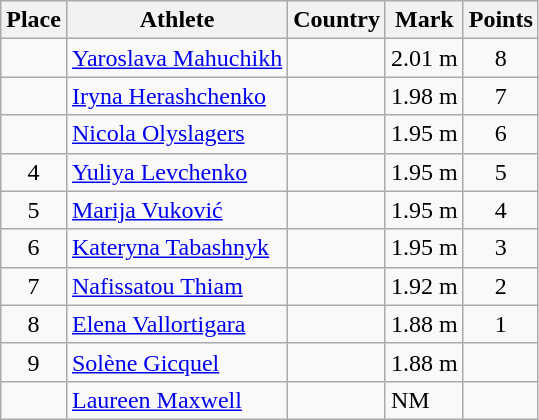<table class="wikitable">
<tr>
<th>Place</th>
<th>Athlete</th>
<th>Country</th>
<th>Mark</th>
<th>Points</th>
</tr>
<tr>
<td align=center></td>
<td><a href='#'>Yaroslava Mahuchikh</a></td>
<td></td>
<td>2.01 m</td>
<td align=center>8</td>
</tr>
<tr>
<td align=center></td>
<td><a href='#'>Iryna Herashchenko</a></td>
<td></td>
<td>1.98 m</td>
<td align=center>7</td>
</tr>
<tr>
<td align=center></td>
<td><a href='#'>Nicola Olyslagers</a></td>
<td></td>
<td>1.95 m</td>
<td align=center>6</td>
</tr>
<tr>
<td align=center>4</td>
<td><a href='#'>Yuliya Levchenko</a></td>
<td></td>
<td>1.95 m</td>
<td align=center>5</td>
</tr>
<tr>
<td align=center>5</td>
<td><a href='#'>Marija Vuković</a></td>
<td></td>
<td>1.95 m</td>
<td align=center>4</td>
</tr>
<tr>
<td align=center>6</td>
<td><a href='#'>Kateryna Tabashnyk</a></td>
<td></td>
<td>1.95 m</td>
<td align=center>3</td>
</tr>
<tr>
<td align=center>7</td>
<td><a href='#'>Nafissatou Thiam</a></td>
<td></td>
<td>1.92 m</td>
<td align=center>2</td>
</tr>
<tr>
<td align=center>8</td>
<td><a href='#'>Elena Vallortigara</a></td>
<td></td>
<td>1.88 m</td>
<td align=center>1</td>
</tr>
<tr>
<td align=center>9</td>
<td><a href='#'>Solène Gicquel</a></td>
<td></td>
<td>1.88 m</td>
<td align=center></td>
</tr>
<tr>
<td align=center></td>
<td><a href='#'>Laureen Maxwell</a></td>
<td></td>
<td>NM</td>
<td align=center></td>
</tr>
</table>
